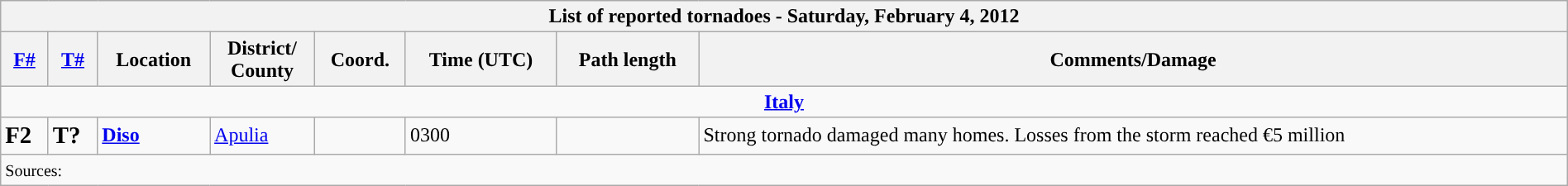<table class="wikitable collapsible" width="100%">
<tr>
<th colspan="8">List of reported tornadoes - Saturday, February 4, 2012</th>
</tr>
<tr>
<th><a href='#'>F#</a></th>
<th><a href='#'>T#</a></th>
<th>Location</th>
<th>District/<br>County</th>
<th>Coord.</th>
<th>Time (UTC)</th>
<th>Path length</th>
<th>Comments/Damage</th>
</tr>
<tr>
<td colspan="8" align=center><strong><a href='#'>Italy</a></strong></td>
</tr>
<tr>
<td><big><strong>F2</strong></big></td>
<td><big><strong>T?</strong></big></td>
<td><strong><a href='#'>Diso</a></strong></td>
<td><a href='#'>Apulia</a></td>
<td></td>
<td>0300</td>
<td></td>
<td>Strong tornado damaged many homes. Losses from the storm reached €5 million</td>
</tr>
<tr>
<td colspan="8"><small>Sources:  </small></td>
</tr>
</table>
